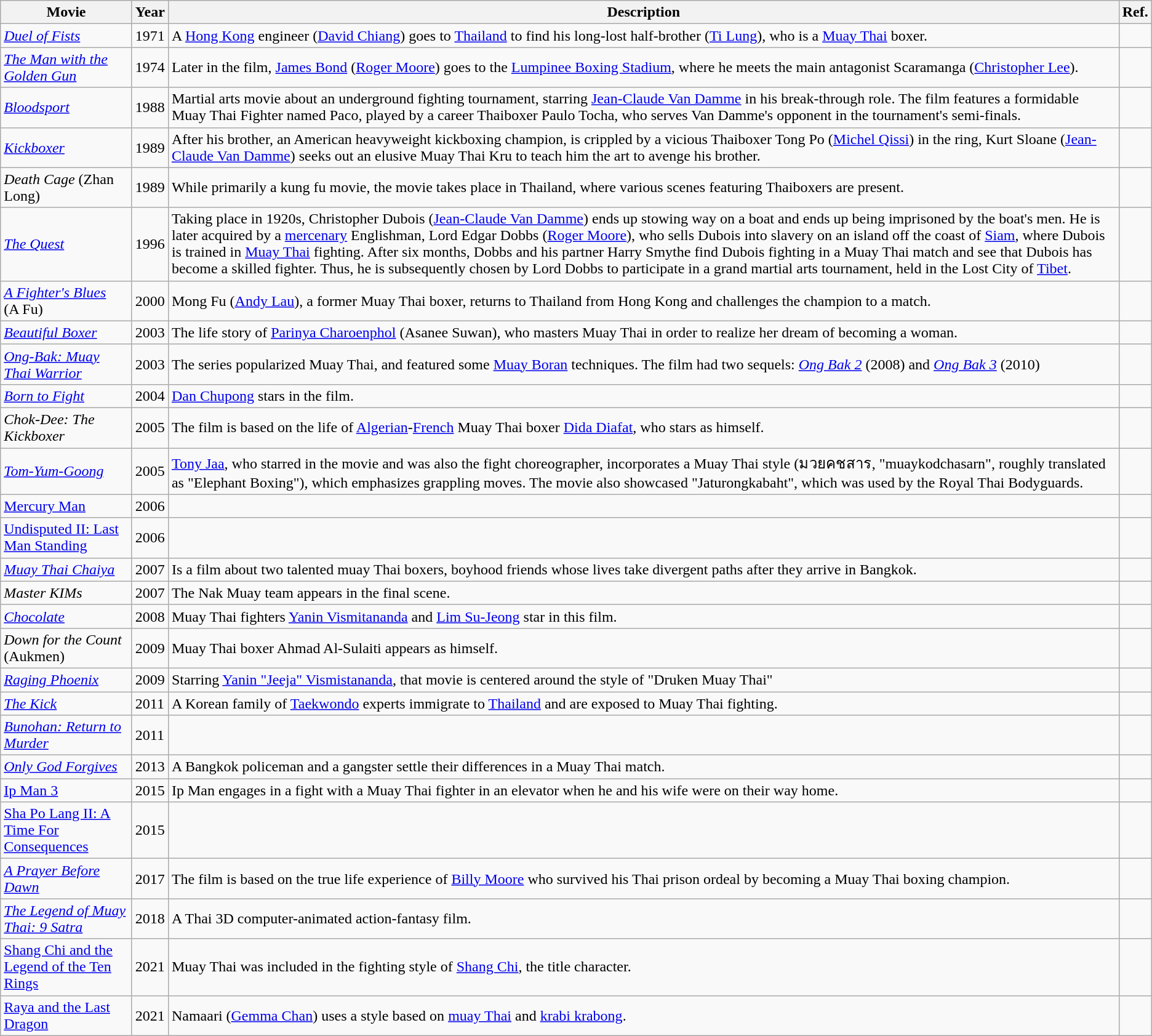<table class="wikitable sortable">
<tr>
<th>Movie</th>
<th>Year</th>
<th>Description</th>
<th>Ref.</th>
</tr>
<tr>
<td><em><a href='#'>Duel of Fists</a></em></td>
<td>1971</td>
<td>A <a href='#'>Hong Kong</a> engineer (<a href='#'>David Chiang</a>) goes to <a href='#'>Thailand</a> to find his long-lost half-brother (<a href='#'>Ti Lung</a>), who is a <a href='#'>Muay Thai</a> boxer.</td>
<td></td>
</tr>
<tr>
<td><em><a href='#'>The Man with the Golden Gun</a></em></td>
<td>1974</td>
<td>Later in the film, <a href='#'>James Bond</a> (<a href='#'>Roger Moore</a>) goes to the <a href='#'>Lumpinee Boxing Stadium</a>, where he meets the main antagonist Scaramanga (<a href='#'>Christopher Lee</a>).</td>
<td></td>
</tr>
<tr>
<td><em><a href='#'>Bloodsport</a></em></td>
<td>1988</td>
<td>Martial arts movie about an underground fighting tournament, starring <a href='#'>Jean-Claude Van Damme</a> in his break-through role. The film features a formidable Muay Thai Fighter named Paco, played by a career Thaiboxer Paulo Tocha, who serves Van Damme's opponent in the tournament's semi-finals.</td>
<td></td>
</tr>
<tr>
<td><em><a href='#'>Kickboxer</a></em></td>
<td>1989</td>
<td>After his brother, an American heavyweight kickboxing champion, is crippled by a vicious Thaiboxer Tong Po (<a href='#'>Michel Qissi</a>) in the ring, Kurt Sloane (<a href='#'>Jean-Claude Van Damme</a>) seeks out an elusive Muay Thai Kru to teach him the art to avenge his brother.</td>
<td></td>
</tr>
<tr>
<td><em>Death Cage</em> (Zhan Long)</td>
<td>1989</td>
<td>While primarily a kung fu movie, the movie takes place in Thailand, where various scenes featuring Thaiboxers are present.</td>
<td></td>
</tr>
<tr>
<td><em><a href='#'>The Quest</a></em></td>
<td>1996</td>
<td>Taking place in 1920s, Christopher Dubois (<a href='#'>Jean-Claude Van Damme</a>) ends up stowing way on a boat and ends up being imprisoned by the boat's men. He is later acquired by a <a href='#'>mercenary</a> Englishman, Lord Edgar Dobbs (<a href='#'>Roger Moore</a>), who sells Dubois into slavery on an island off the coast of <a href='#'>Siam</a>, where Dubois is trained in <a href='#'>Muay Thai</a> fighting. After six months, Dobbs and his partner Harry Smythe find Dubois fighting in a Muay Thai match and see that Dubois has become a skilled fighter. Thus, he is subsequently chosen by Lord Dobbs to participate in a grand martial arts tournament, held in the Lost City of <a href='#'>Tibet</a>.</td>
<td></td>
</tr>
<tr>
<td><em><a href='#'>A Fighter's Blues</a></em><br>(A Fu)</td>
<td>2000</td>
<td>Mong Fu (<a href='#'>Andy Lau</a>), a former Muay Thai boxer, returns to Thailand from Hong Kong and challenges the champion to a match.</td>
<td></td>
</tr>
<tr>
<td><em><a href='#'>Beautiful Boxer</a></em></td>
<td>2003</td>
<td>The life story of <a href='#'>Parinya Charoenphol</a> (Asanee Suwan), who masters Muay Thai in order to realize her dream of becoming a woman.</td>
<td></td>
</tr>
<tr>
<td><em><a href='#'>Ong-Bak: Muay Thai Warrior</a></em></td>
<td>2003</td>
<td>The series popularized Muay Thai, and featured some <a href='#'>Muay Boran</a> techniques. The film had two sequels: <em><a href='#'>Ong Bak 2</a></em> (2008) and <em><a href='#'>Ong Bak 3</a></em> (2010)</td>
<td></td>
</tr>
<tr>
<td><em><a href='#'>Born to Fight</a></em></td>
<td>2004</td>
<td><a href='#'>Dan Chupong</a> stars in the film.</td>
<td></td>
</tr>
<tr>
<td><em>Chok-Dee: The Kickboxer</em></td>
<td>2005</td>
<td>The film is based on the life of <a href='#'>Algerian</a>-<a href='#'>French</a> Muay Thai boxer <a href='#'>Dida Diafat</a>, who stars as himself.</td>
<td></td>
</tr>
<tr>
<td><em><a href='#'>Tom-Yum-Goong</a></em></td>
<td>2005</td>
<td><a href='#'>Tony Jaa</a>, who starred in the movie and was also the fight choreographer, incorporates a Muay Thai style (มวยคชสาร, "muaykodchasarn", roughly translated as "Elephant Boxing"), which emphasizes grappling moves. The movie also showcased "Jaturongkabaht", which was used by the Royal Thai Bodyguards.</td>
<td></td>
</tr>
<tr>
<td><a href='#'>Mercury Man</a></td>
<td>2006</td>
<td></td>
<td></td>
</tr>
<tr>
<td><a href='#'>Undisputed II: Last Man Standing</a></td>
<td>2006</td>
<td></td>
<td></td>
</tr>
<tr>
<td><em><a href='#'>Muay Thai Chaiya</a></em></td>
<td>2007</td>
<td>Is a film about two talented muay Thai boxers, boyhood friends whose lives take divergent paths after they arrive in Bangkok.</td>
<td></td>
</tr>
<tr>
<td><em>Master KIMs</em></td>
<td>2007</td>
<td>The Nak Muay team appears in the final scene.</td>
<td></td>
</tr>
<tr>
<td><em><a href='#'>Chocolate</a></em></td>
<td>2008</td>
<td>Muay Thai fighters <a href='#'>Yanin Vismitananda</a> and <a href='#'>Lim Su-Jeong</a> star in this film.</td>
<td></td>
</tr>
<tr>
<td><em>Down for the Count</em><br>(Aukmen)</td>
<td>2009</td>
<td>Muay Thai boxer Ahmad Al-Sulaiti appears as himself.</td>
<td></td>
</tr>
<tr>
<td><em><a href='#'>Raging Phoenix</a></em></td>
<td>2009</td>
<td>Starring <a href='#'>Yanin "Jeeja" Vismistananda</a>, that movie is centered around the style of "Druken Muay Thai"</td>
<td></td>
</tr>
<tr>
<td><em><a href='#'>The Kick</a></em></td>
<td>2011</td>
<td>A Korean family of <a href='#'>Taekwondo</a> experts immigrate to <a href='#'>Thailand</a> and are exposed to Muay Thai fighting.</td>
<td></td>
</tr>
<tr>
<td><em><a href='#'>Bunohan: Return to Murder</a></em></td>
<td>2011</td>
<td></td>
<td></td>
</tr>
<tr>
<td><em><a href='#'>Only God Forgives</a></em></td>
<td>2013</td>
<td>A Bangkok policeman and a gangster settle their differences in a Muay Thai match.</td>
<td></td>
</tr>
<tr>
<td><a href='#'>Ip Man 3</a></td>
<td>2015</td>
<td>Ip Man engages in a fight with a Muay Thai fighter in an elevator when he and his wife were on their way home.</td>
<td></td>
</tr>
<tr>
<td><a href='#'>Sha Po Lang II: A Time For Consequences</a></td>
<td>2015</td>
<td></td>
<td></td>
</tr>
<tr>
<td><em><a href='#'>A Prayer Before Dawn</a></em></td>
<td>2017</td>
<td>The film is based on the true life experience of <a href='#'>Billy Moore</a> who survived his Thai prison ordeal by becoming a Muay Thai boxing champion.</td>
<td></td>
</tr>
<tr>
<td><em><a href='#'>The Legend of Muay Thai: 9 Satra</a></em></td>
<td>2018</td>
<td>A Thai 3D computer-animated action-fantasy film.</td>
<td></td>
</tr>
<tr>
<td><a href='#'>Shang Chi and the Legend of the Ten Rings</a></td>
<td>2021</td>
<td>Muay Thai was included in the fighting style of <a href='#'>Shang Chi</a>, the title character.</td>
<td></td>
</tr>
<tr>
<td><a href='#'>Raya and the Last Dragon</a></td>
<td>2021</td>
<td>Namaari (<a href='#'>Gemma Chan</a>) uses a style based on <a href='#'>muay Thai</a> and <a href='#'>krabi krabong</a>.</td>
<td></td>
</tr>
</table>
